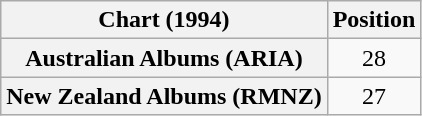<table class="wikitable plainrowheaders" style="text-align:center;">
<tr>
<th>Chart (1994)</th>
<th>Position</th>
</tr>
<tr>
<th scope="row">Australian Albums (ARIA)</th>
<td>28</td>
</tr>
<tr>
<th scope="row">New Zealand Albums (RMNZ)</th>
<td>27</td>
</tr>
</table>
